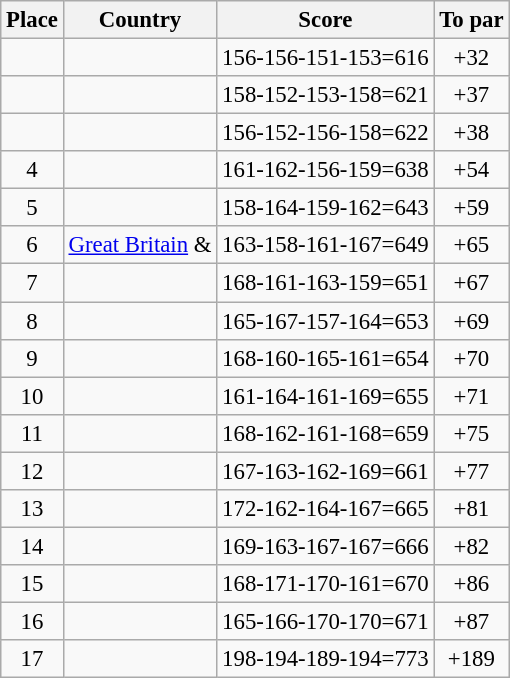<table class="wikitable" style="font-size:95%;">
<tr>
<th>Place</th>
<th>Country</th>
<th>Score</th>
<th>To par</th>
</tr>
<tr>
<td align=center></td>
<td></td>
<td>156-156-151-153=616</td>
<td align=center>+32</td>
</tr>
<tr>
<td align=center></td>
<td></td>
<td>158-152-153-158=621</td>
<td align=center>+37</td>
</tr>
<tr>
<td align=center></td>
<td></td>
<td>156-152-156-158=622</td>
<td align=center>+38</td>
</tr>
<tr>
<td align=center>4</td>
<td></td>
<td>161-162-156-159=638</td>
<td align=center>+54</td>
</tr>
<tr>
<td align=center>5</td>
<td></td>
<td>158-164-159-162=643</td>
<td align=center>+59</td>
</tr>
<tr>
<td align=center>6</td>
<td> <a href='#'>Great Britain</a> &<br></td>
<td>163-158-161-167=649</td>
<td align=center>+65</td>
</tr>
<tr>
<td align=center>7</td>
<td></td>
<td>168-161-163-159=651</td>
<td align=center>+67</td>
</tr>
<tr>
<td align=center>8</td>
<td></td>
<td>165-167-157-164=653</td>
<td align=center>+69</td>
</tr>
<tr>
<td align=center>9</td>
<td></td>
<td>168-160-165-161=654</td>
<td align=center>+70</td>
</tr>
<tr>
<td align=center>10</td>
<td></td>
<td>161-164-161-169=655</td>
<td align=center>+71</td>
</tr>
<tr>
<td align=center>11</td>
<td></td>
<td>168-162-161-168=659</td>
<td align=center>+75</td>
</tr>
<tr>
<td align=center>12</td>
<td></td>
<td>167-163-162-169=661</td>
<td align=center>+77</td>
</tr>
<tr>
<td align=center>13</td>
<td></td>
<td>172-162-164-167=665</td>
<td align=center>+81</td>
</tr>
<tr>
<td align=center>14</td>
<td></td>
<td>169-163-167-167=666</td>
<td align=center>+82</td>
</tr>
<tr>
<td align=center>15</td>
<td></td>
<td>168-171-170-161=670</td>
<td align=center>+86</td>
</tr>
<tr>
<td align=center>16</td>
<td></td>
<td>165-166-170-170=671</td>
<td align=center>+87</td>
</tr>
<tr>
<td align=center>17</td>
<td></td>
<td>198-194-189-194=773</td>
<td align=center>+189</td>
</tr>
</table>
